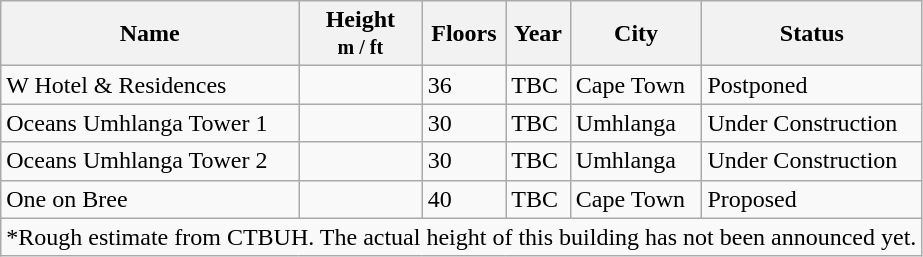<table class="wikitable sortable">
<tr>
<th>Name</th>
<th style="width:75px;">Height<br><small>m / ft</small></th>
<th>Floors</th>
<th>Year</th>
<th>City</th>
<th>Status</th>
</tr>
<tr>
<td>W Hotel & Residences</td>
<td></td>
<td>36</td>
<td>TBC</td>
<td>Cape Town</td>
<td>Postponed</td>
</tr>
<tr>
<td>Oceans Umhlanga Tower 1</td>
<td></td>
<td>30</td>
<td>TBC</td>
<td>Umhlanga</td>
<td>Under Construction</td>
</tr>
<tr>
<td>Oceans Umhlanga Tower 2</td>
<td></td>
<td>30</td>
<td>TBC</td>
<td>Umhlanga</td>
<td>Under Construction</td>
</tr>
<tr>
<td>One on Bree</td>
<td></td>
<td>40</td>
<td>TBC</td>
<td>Cape Town</td>
<td>Proposed</td>
</tr>
<tr>
<td colspan="6">*Rough estimate from CTBUH. The actual height of this building has not been announced yet.</td>
</tr>
</table>
